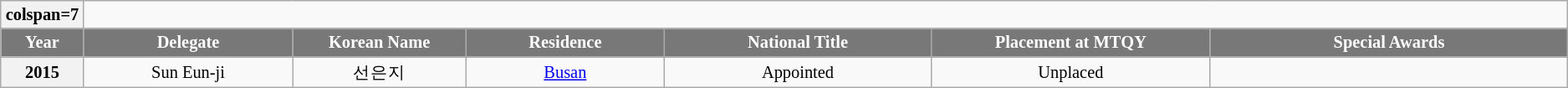<table class="wikitable sortable" style="font-size: 85%; text-align:center">
<tr>
<th>colspan=7 </th>
</tr>
<tr>
<th width="60" style="background-color:#787878;color:#FFFFFF;">Year</th>
<th width="170" style="background-color:#787878;color:#FFFFFF;">Delegate</th>
<th width="140" style="background-color:#787878;color:#FFFFFF;">Korean Name</th>
<th width="160" style="background-color:#787878;color:#FFFFFF;">Residence</th>
<th width="220" style="background-color:#787878;color:#FFFFFF;">National Title</th>
<th width="230" style="background-color:#787878;color:#FFFFFF;">Placement at MTQY</th>
<th width="300" style="background-color:#787878;color:#FFFFFF;">Special Awards</th>
</tr>
<tr>
<th>2015</th>
<td>Sun Eun-ji</td>
<td>선은지</td>
<td><a href='#'>Busan</a></td>
<td>Appointed</td>
<td>Unplaced</td>
<td></td>
</tr>
</table>
